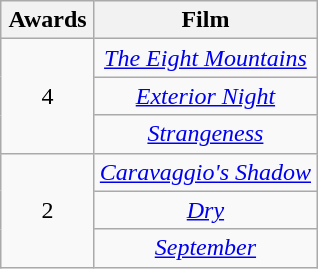<table class="wikitable plainrowheaders" rowspan=2 style="text-align: center;" border="2" background: #f6e39c;>
<tr>
<th scope="col" style="width:55px;">Awards</th>
<th scope="col" style="text-align:center;">Film</th>
</tr>
<tr>
<td rowspan="3">4</td>
<td><em><a href='#'>The Eight Mountains</a></em></td>
</tr>
<tr>
<td><em><a href='#'>Exterior Night</a></em></td>
</tr>
<tr>
<td><em><a href='#'>Strangeness</a></em></td>
</tr>
<tr>
<td rowspan="3">2</td>
<td><em><a href='#'>Caravaggio's Shadow</a></em></td>
</tr>
<tr>
<td><em><a href='#'>Dry</a></em></td>
</tr>
<tr>
<td><em><a href='#'>September</a></em></td>
</tr>
</table>
